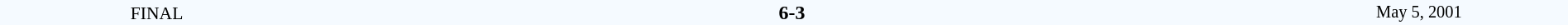<table style="width: 100%; background:#F5FAFF;" cellspacing="0">
<tr>
<td align=center rowspan=3 width=20% style=font-size:90%>FINAL</td>
</tr>
<tr>
<td width=24% align=right></td>
<td align=center width=13%><strong>6-3</strong></td>
<td width=24%></td>
<td style=font-size:85% rowspan=3 align=center>May 5, 2001</td>
</tr>
</table>
